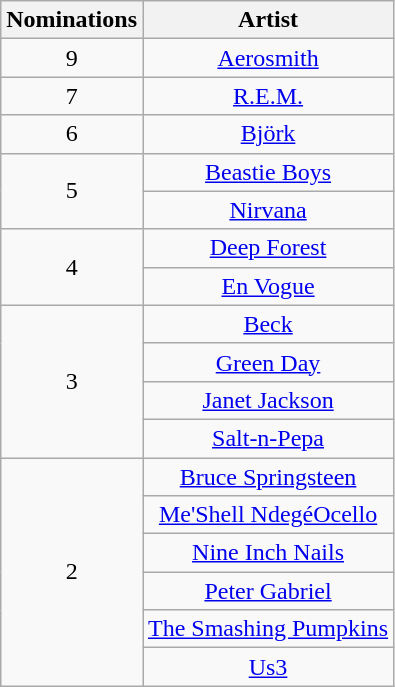<table class="wikitable" rowspan="2" style="text-align:center">
<tr>
<th scope="col" style="width:55px;">Nominations</th>
<th scope="col" style="text-align:center;">Artist</th>
</tr>
<tr>
<td style="text-align:center">9</td>
<td><a href='#'>Aerosmith</a></td>
</tr>
<tr>
<td style="text-align:center">7</td>
<td><a href='#'>R.E.M.</a></td>
</tr>
<tr>
<td style="text-align:center">6</td>
<td><a href='#'>Björk</a></td>
</tr>
<tr>
<td rowspan="2" style="text-align:center">5</td>
<td><a href='#'>Beastie Boys</a></td>
</tr>
<tr>
<td><a href='#'>Nirvana</a></td>
</tr>
<tr>
<td rowspan="2" style="text-align:center">4</td>
<td><a href='#'>Deep Forest</a></td>
</tr>
<tr>
<td><a href='#'>En Vogue</a></td>
</tr>
<tr>
<td rowspan="4" style="text-align:center">3</td>
<td><a href='#'>Beck</a></td>
</tr>
<tr>
<td><a href='#'>Green Day</a></td>
</tr>
<tr>
<td><a href='#'>Janet Jackson</a></td>
</tr>
<tr>
<td><a href='#'>Salt-n-Pepa</a></td>
</tr>
<tr>
<td rowspan="6" style="text-align:center">2</td>
<td><a href='#'>Bruce Springsteen</a></td>
</tr>
<tr>
<td><a href='#'>Me'Shell NdegéOcello</a></td>
</tr>
<tr>
<td><a href='#'>Nine Inch Nails</a></td>
</tr>
<tr>
<td><a href='#'>Peter Gabriel</a></td>
</tr>
<tr>
<td><a href='#'>The Smashing Pumpkins</a></td>
</tr>
<tr>
<td><a href='#'>Us3</a></td>
</tr>
</table>
